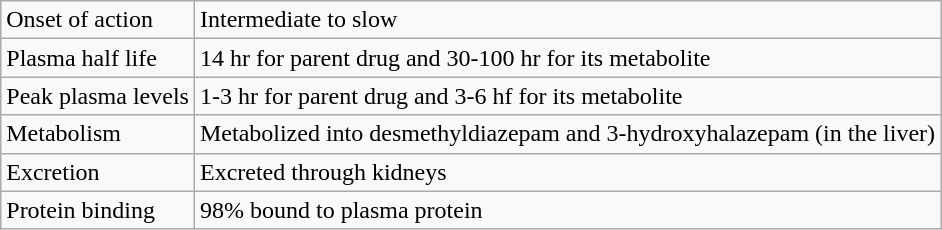<table class="wikitable">
<tr>
<td>Onset of action</td>
<td>Intermediate to slow</td>
</tr>
<tr>
<td>Plasma half life</td>
<td>14 hr for parent drug and 30-100 hr for its metabolite</td>
</tr>
<tr>
<td>Peak plasma levels</td>
<td>1-3 hr for parent drug and 3-6 hf for its metabolite</td>
</tr>
<tr>
<td>Metabolism</td>
<td>Metabolized into desmethyldiazepam and 3-hydroxyhalazepam (in the liver)</td>
</tr>
<tr>
<td>Excretion</td>
<td>Excreted through kidneys</td>
</tr>
<tr>
<td>Protein binding</td>
<td>98% bound to plasma protein</td>
</tr>
</table>
